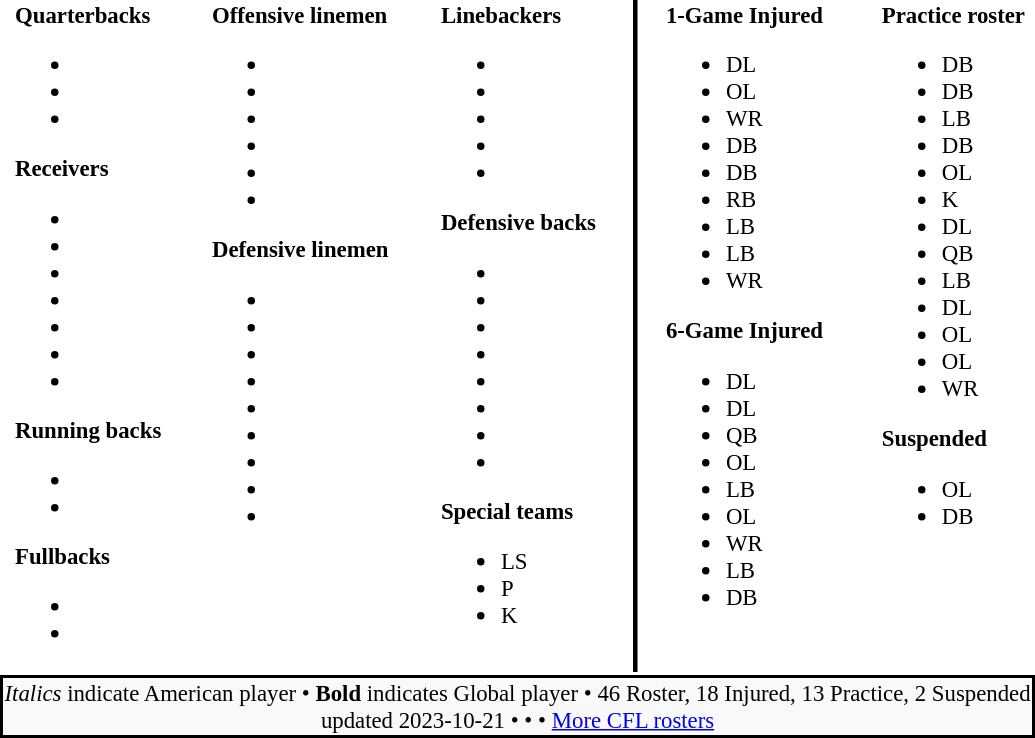<table class="toccolours" style="text-align: left;">
<tr>
<td style="width: 5px;"></td>
<td style="font-size: 95%;vertical-align:top;"><strong>Quarterbacks</strong><br><ul><li></li><li></li><li></li></ul><strong>Receivers</strong><ul><li></li><li></li><li></li><li></li><li></li><li></li><li></li></ul><strong>Running backs</strong><ul><li></li><li></li></ul><strong>Fullbacks</strong><ul><li></li><li></li></ul></td>
<td style="width: 20px;"></td>
<td style="font-size: 95%;vertical-align:top;"><strong>Offensive linemen</strong><br><ul><li></li><li></li><li></li><li></li><li></li><li></li></ul><strong>Defensive linemen</strong><ul><li></li><li></li><li></li><li></li><li></li><li></li><li></li><li></li><li></li></ul></td>
<td style="width: 20px;"></td>
<td style="font-size: 95%;vertical-align:top;"><strong>Linebackers</strong><br><ul><li></li><li></li><li></li><li></li><li></li></ul><strong>Defensive backs</strong><ul><li></li><li></li><li></li><li></li><li></li><li></li><li></li><li></li></ul><strong>Special teams</strong><ul><li> LS</li><li> P</li><li> K</li></ul></td>
<td style="width: 12px;"></td>
<td style="width: 0.5px; background-color:#000000"></td>
<td style="width: 12px;"></td>
<td style="font-size: 95%;vertical-align:top;"><strong>1-Game Injured </strong><br><ul><li> DL</li><li> OL</li><li> WR</li><li> DB</li><li> DB</li><li> RB</li><li> LB</li><li> LB</li><li> WR</li></ul><strong>6-Game Injured </strong><ul><li> DL</li><li> DL</li><li> QB</li><li> OL</li><li> LB</li><li> OL</li><li> WR</li><li> LB</li><li> DB</li></ul></td>
<td style="width: 25px;"></td>
<td style="font-size: 95%;vertical-align:top;"><strong>Practice roster</strong><br><ul><li> DB</li><li> DB</li><li> LB</li><li> DB</li><li> OL</li><li> K</li><li> DL</li><li> QB</li><li> LB</li><li> DL</li><li> OL</li><li> OL</li><li> WR</li></ul><strong>Suspended</strong><ul><li> OL</li><li> DB</li></ul></td>
</tr>
<tr>
<td style="text-align:center;font-size: 95%;background:#F9F9F9;border:2px solid black" colspan="12"><em>Italics</em> indicate American player • <strong>Bold</strong> indicates Global player • 46 Roster, 18 Injured, 13 Practice, 2 Suspended<br><span></span> updated 2023-10-21 • <span></span> • <span></span> • <a href='#'>More CFL rosters</a></td>
</tr>
<tr>
</tr>
</table>
